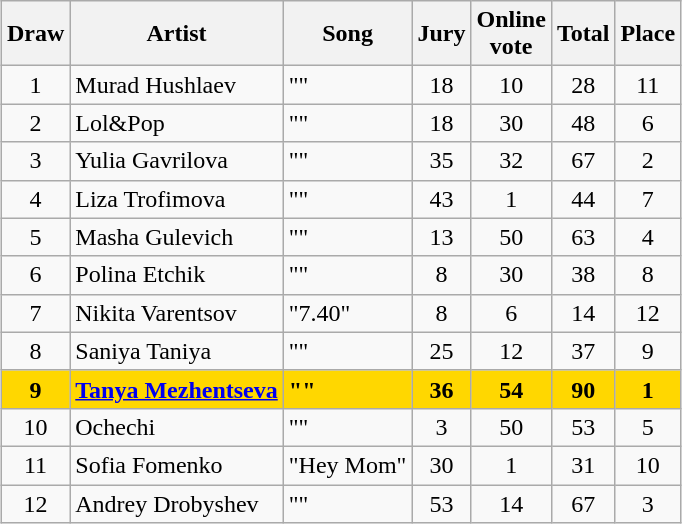<table class="wikitable sortable plainrowheaders" style="margin:1em auto 1em auto;text-align:left">
<tr>
<th scope="col">Draw</th>
<th scope="col">Artist</th>
<th scope="col">Song</th>
<th scope="col">Jury</th>
<th scope="col">Online<br>vote</th>
<th scope="col">Total</th>
<th scope="col">Place</th>
</tr>
<tr>
<td align="center">1</td>
<td>Murad Hushlaev</td>
<td>"" </td>
<td align="center">18</td>
<td align="center">10</td>
<td align="center">28</td>
<td align="center">11</td>
</tr>
<tr>
<td align="center">2</td>
<td>Lol&Pop</td>
<td>"" </td>
<td align="center">18</td>
<td align="center">30</td>
<td align="center">48</td>
<td align="center">6</td>
</tr>
<tr>
<td align="center">3</td>
<td>Yulia Gavrilova</td>
<td>"" </td>
<td align="center">35</td>
<td align="center">32</td>
<td align="center">67</td>
<td align="center">2</td>
</tr>
<tr>
<td align="center">4</td>
<td>Liza Trofimova</td>
<td>"" </td>
<td align="center">43</td>
<td align="center">1</td>
<td align="center">44</td>
<td align="center">7</td>
</tr>
<tr>
<td align="center">5</td>
<td>Masha Gulevich</td>
<td>"" </td>
<td align="center">13</td>
<td align="center">50</td>
<td align="center">63</td>
<td align="center">4</td>
</tr>
<tr>
<td align="center">6</td>
<td>Polina Etchik</td>
<td>"" </td>
<td align="center">8</td>
<td align="center">30</td>
<td align="center">38</td>
<td align="center">8</td>
</tr>
<tr>
<td align="center">7</td>
<td>Nikita Varentsov</td>
<td>"7.40"</td>
<td align="center">8</td>
<td align="center">6</td>
<td align="center">14</td>
<td align="center">12</td>
</tr>
<tr>
<td align="center">8</td>
<td>Saniya Taniya</td>
<td>"" </td>
<td align="center">25</td>
<td align="center">12</td>
<td align="center">37</td>
<td align="center">9</td>
</tr>
<tr style="font-weight:bold;background:gold;">
<td align="center">9</td>
<td><a href='#'>Tanya Mezhentseva</a></td>
<td>""</td>
<td align="center">36</td>
<td align="center">54</td>
<td align="center">90</td>
<td align="center">1</td>
</tr>
<tr>
<td align="center">10</td>
<td>Ochechi</td>
<td>"" </td>
<td align="center">3</td>
<td align="center">50</td>
<td align="center">53</td>
<td align="center">5</td>
</tr>
<tr>
<td align="center">11</td>
<td>Sofia Fomenko</td>
<td>"Hey Mom"</td>
<td align="center">30</td>
<td align="center">1</td>
<td align="center">31</td>
<td align="center">10</td>
</tr>
<tr>
<td align="center">12</td>
<td>Andrey Drobyshev</td>
<td>"" </td>
<td align="center">53</td>
<td align="center">14</td>
<td align="center">67</td>
<td align="center">3</td>
</tr>
</table>
